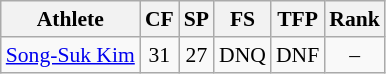<table class="wikitable" border="1" style="font-size:90%">
<tr>
<th>Athlete</th>
<th>CF</th>
<th>SP</th>
<th>FS</th>
<th>TFP</th>
<th>Rank</th>
</tr>
<tr align=center>
<td align=left><a href='#'>Song-Suk Kim</a></td>
<td>31</td>
<td>27</td>
<td>DNQ</td>
<td>DNF</td>
<td>–</td>
</tr>
</table>
